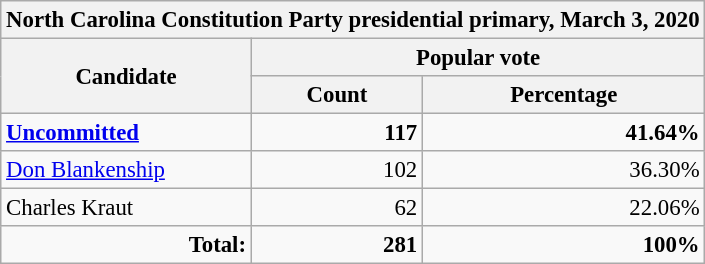<table class="wikitable" style=" font-size:95%;">
<tr>
<th colspan="3">North Carolina Constitution Party presidential primary, March 3, 2020</th>
</tr>
<tr>
<th rowspan="2" style="width:160px;">Candidate</th>
<th colspan="2" style="width:75px;">Popular vote</th>
</tr>
<tr>
<th>Count</th>
<th>Percentage</th>
</tr>
<tr align="right" >
<td style="text-align:left;"> <strong><a href='#'>Uncommitted</a></strong></td>
<td><strong>117</strong></td>
<td><strong>41.64%</strong></td>
</tr>
<tr style="text-align:right;">
<td style="text-align:left;"><a href='#'>Don Blankenship</a></td>
<td>102</td>
<td>36.30%</td>
</tr>
<tr style="text-align:right;">
<td style="text-align:left;">Charles Kraut</td>
<td>62</td>
<td>22.06%</td>
</tr>
<tr style="text-align:right;">
<td><strong>Total:</strong></td>
<td><strong>281</strong></td>
<td><strong>100%</strong></td>
</tr>
</table>
